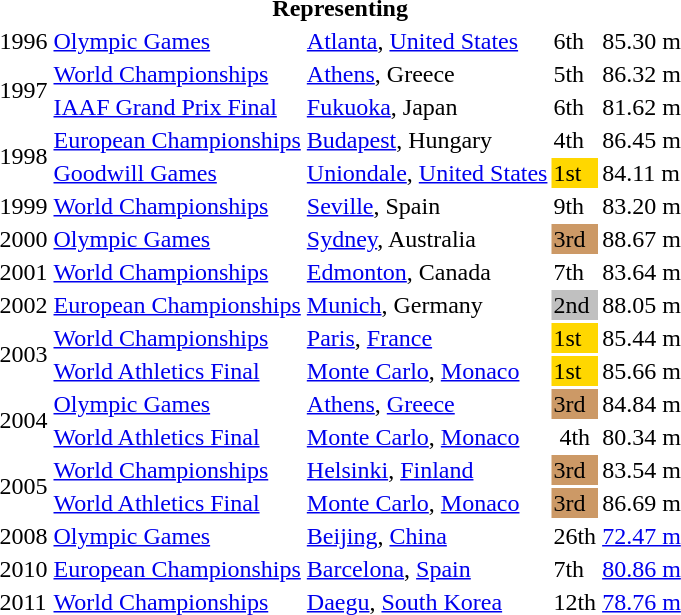<table>
<tr>
<th colspan="5">Representing </th>
</tr>
<tr>
<td>1996</td>
<td><a href='#'>Olympic Games</a></td>
<td><a href='#'>Atlanta</a>, <a href='#'>United States</a></td>
<td>6th</td>
<td>85.30 m</td>
</tr>
<tr>
<td rowspan=2>1997</td>
<td><a href='#'>World Championships</a></td>
<td><a href='#'>Athens</a>, Greece</td>
<td>5th</td>
<td>86.32 m</td>
</tr>
<tr>
<td><a href='#'>IAAF Grand Prix Final</a></td>
<td><a href='#'>Fukuoka</a>, Japan</td>
<td>6th</td>
<td>81.62 m</td>
</tr>
<tr>
<td rowspan=2>1998</td>
<td><a href='#'>European Championships</a></td>
<td><a href='#'>Budapest</a>, Hungary</td>
<td>4th</td>
<td>86.45 m</td>
</tr>
<tr>
<td><a href='#'>Goodwill Games</a></td>
<td><a href='#'>Uniondale</a>, <a href='#'>United States</a></td>
<td bgcolor="gold">1st</td>
<td>84.11 m</td>
</tr>
<tr>
<td>1999</td>
<td><a href='#'>World Championships</a></td>
<td><a href='#'>Seville</a>, Spain</td>
<td>9th</td>
<td>83.20 m</td>
</tr>
<tr>
<td>2000</td>
<td><a href='#'>Olympic Games</a></td>
<td><a href='#'>Sydney</a>, Australia</td>
<td bgcolor=CC9966>3rd</td>
<td>88.67 m</td>
</tr>
<tr>
<td>2001</td>
<td><a href='#'>World Championships</a></td>
<td><a href='#'>Edmonton</a>, Canada</td>
<td>7th</td>
<td>83.64 m</td>
</tr>
<tr>
<td>2002</td>
<td><a href='#'>European Championships</a></td>
<td><a href='#'>Munich</a>, Germany</td>
<td bgcolor="silver">2nd</td>
<td>88.05 m</td>
</tr>
<tr>
<td rowspan=2>2003</td>
<td><a href='#'>World Championships</a></td>
<td><a href='#'>Paris</a>, <a href='#'>France</a></td>
<td bgcolor="gold">1st</td>
<td>85.44 m</td>
</tr>
<tr>
<td><a href='#'>World Athletics Final</a></td>
<td><a href='#'>Monte Carlo</a>, <a href='#'>Monaco</a></td>
<td bgcolor="gold">1st</td>
<td>85.66 m</td>
</tr>
<tr>
<td rowspan=2>2004</td>
<td><a href='#'>Olympic Games</a></td>
<td><a href='#'>Athens</a>, <a href='#'>Greece</a></td>
<td bgcolor=CC9966>3rd</td>
<td>84.84 m</td>
</tr>
<tr>
<td><a href='#'>World Athletics Final</a></td>
<td><a href='#'>Monte Carlo</a>, <a href='#'>Monaco</a></td>
<td align="center">4th</td>
<td>80.34 m</td>
</tr>
<tr>
<td rowspan=2>2005</td>
<td><a href='#'>World Championships</a></td>
<td><a href='#'>Helsinki</a>, <a href='#'>Finland</a></td>
<td bgcolor=CC9966>3rd</td>
<td>83.54 m</td>
</tr>
<tr>
<td><a href='#'>World Athletics Final</a></td>
<td><a href='#'>Monte Carlo</a>, <a href='#'>Monaco</a></td>
<td bgcolor=CC9966>3rd</td>
<td>86.69 m</td>
</tr>
<tr>
<td>2008</td>
<td><a href='#'>Olympic Games</a></td>
<td><a href='#'>Beijing</a>, <a href='#'>China</a></td>
<td>26th</td>
<td><a href='#'>72.47 m</a></td>
</tr>
<tr>
<td>2010</td>
<td><a href='#'>European Championships</a></td>
<td><a href='#'>Barcelona</a>, <a href='#'>Spain</a></td>
<td>7th</td>
<td><a href='#'>80.86 m</a></td>
</tr>
<tr>
<td>2011</td>
<td><a href='#'>World Championships</a></td>
<td><a href='#'>Daegu</a>, <a href='#'>South Korea</a></td>
<td>12th</td>
<td><a href='#'>78.76 m</a></td>
</tr>
</table>
